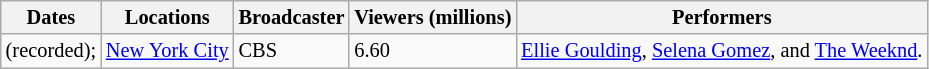<table class="wikitable" style="font-size: 85%">
<tr>
<th>Dates</th>
<th>Locations</th>
<th>Broadcaster</th>
<th>Viewers (millions)</th>
<th>Performers</th>
</tr>
<tr>
<td> (recorded); </td>
<td><a href='#'>New York City</a></td>
<td>CBS</td>
<td>6.60</td>
<td><a href='#'>Ellie Goulding</a>, <a href='#'>Selena Gomez</a>, and <a href='#'>The Weeknd</a>.</td>
</tr>
</table>
